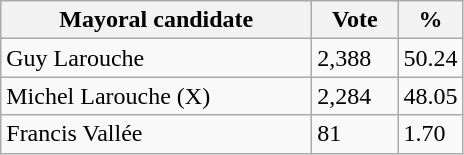<table class="wikitable">
<tr>
<th bgcolor="#DDDDFF" width="200px">Mayoral candidate</th>
<th bgcolor="#DDDDFF" width="50px">Vote</th>
<th bgcolor="#DDDDFF" width="30px">%</th>
</tr>
<tr>
<td>Guy Larouche</td>
<td>2,388</td>
<td>50.24</td>
</tr>
<tr>
<td>Michel Larouche (X)</td>
<td>2,284</td>
<td>48.05</td>
</tr>
<tr>
<td>Francis Vallée</td>
<td>81</td>
<td>1.70</td>
</tr>
</table>
